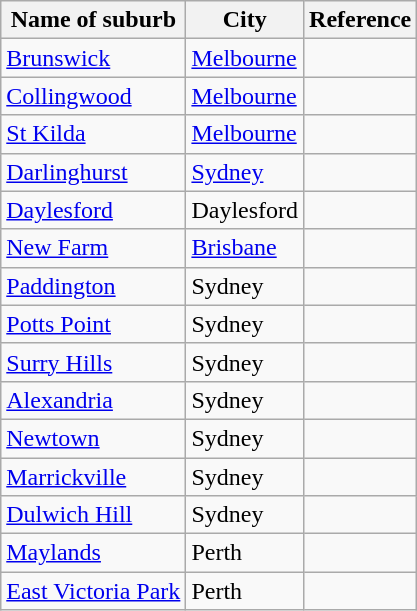<table class="wikitable">
<tr>
<th>Name of suburb</th>
<th>City</th>
<th>Reference</th>
</tr>
<tr>
<td><a href='#'>Brunswick</a></td>
<td><a href='#'>Melbourne</a></td>
<td></td>
</tr>
<tr>
<td><a href='#'>Collingwood</a></td>
<td><a href='#'>Melbourne</a></td>
<td></td>
</tr>
<tr>
<td><a href='#'>St Kilda</a></td>
<td><a href='#'>Melbourne</a></td>
<td></td>
</tr>
<tr>
<td><a href='#'>Darlinghurst</a></td>
<td><a href='#'>Sydney</a></td>
<td></td>
</tr>
<tr>
<td><a href='#'>Daylesford</a></td>
<td>Daylesford</td>
<td></td>
</tr>
<tr>
<td><a href='#'>New Farm</a></td>
<td><a href='#'>Brisbane</a></td>
<td></td>
</tr>
<tr>
<td><a href='#'>Paddington</a></td>
<td>Sydney</td>
<td></td>
</tr>
<tr>
<td><a href='#'>Potts Point</a></td>
<td>Sydney</td>
<td></td>
</tr>
<tr>
<td><a href='#'>Surry Hills</a></td>
<td>Sydney</td>
<td></td>
</tr>
<tr>
<td><a href='#'>Alexandria</a></td>
<td>Sydney</td>
<td></td>
</tr>
<tr>
<td><a href='#'>Newtown</a></td>
<td>Sydney</td>
<td></td>
</tr>
<tr>
<td><a href='#'>Marrickville</a></td>
<td>Sydney</td>
<td></td>
</tr>
<tr>
<td><a href='#'>Dulwich Hill</a></td>
<td>Sydney</td>
<td></td>
</tr>
<tr>
<td><a href='#'>Maylands</a></td>
<td>Perth</td>
<td></td>
</tr>
<tr>
<td><a href='#'>East Victoria Park</a></td>
<td>Perth</td>
<td></td>
</tr>
</table>
